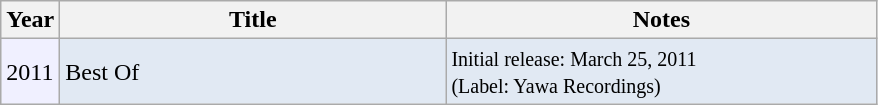<table class="wikitable">
<tr class="hintergrundfarbe8">
<th>Year</th>
<th width="250">Title</th>
<th width="280">Notes</th>
</tr>
<tr bgcolor="#E1E9F3">
<td bgcolor="#f0f0ff">2011</td>
<td>Best Of</td>
<td><small>Initial release: March 25, 2011<br>(Label: Yawa Recordings)</small></td>
</tr>
</table>
